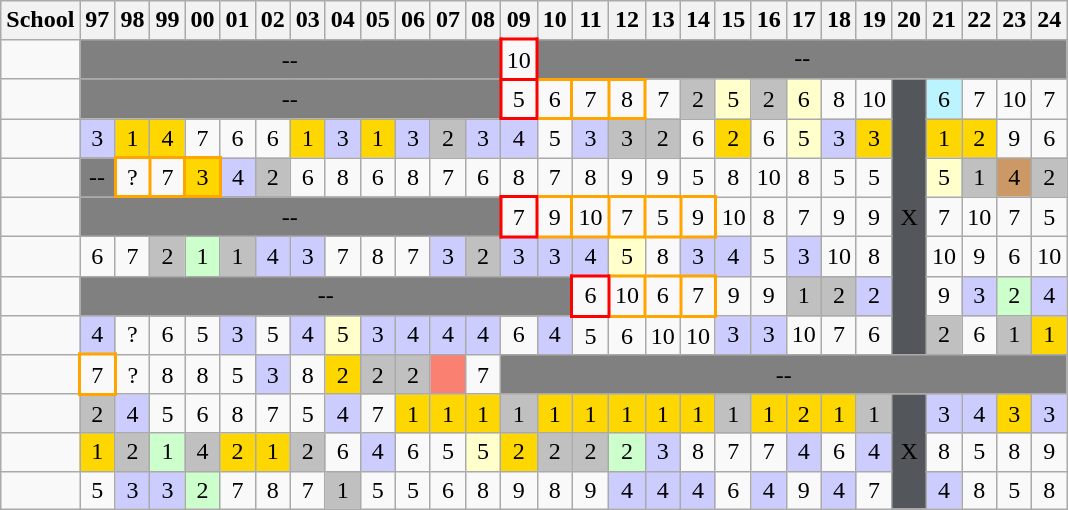<table class=wikitable>
<tr>
<th>School</th>
<th>97</th>
<th>98</th>
<th>99</th>
<th>00</th>
<th>01</th>
<th>02</th>
<th>03</th>
<th>04</th>
<th>05</th>
<th>06</th>
<th>07</th>
<th>08</th>
<th>09</th>
<th>10</th>
<th>11</th>
<th>12</th>
<th>13</th>
<th>14</th>
<th>15</th>
<th>16</th>
<th>17</th>
<th>18</th>
<th>19</th>
<th>20</th>
<th>21</th>
<th>22</th>
<th>23</th>
<th>24</th>
</tr>
<tr align=center>
<td align=left><strong></strong></td>
<td bgcolor=gray colspan=12>--</td>
<td style="border: 2px solid red;">10</td>
<td bgcolor=gray colspan=15>--</td>
</tr>
<tr align=center>
<td align=left><strong></strong></td>
<td bgcolor=gray colspan=12>--</td>
<td style="border: 2px solid red;">5</td>
<td style="border: 2px solid orange;">6</td>
<td style="border: 2px solid orange;">7</td>
<td style="border: 2px solid orange;">8</td>
<td>7</td>
<td bgcolor="silver">2</td>
<td bgcolor=FFFFCC>5</td>
<td bgcolor="silver">2</td>
<td bgcolor=FFFFCC>6</td>
<td>8</td>
<td>10</td>
<td bgcolor=53565a rowspan=7>X</td>
<td bgcolor=BBF3FF>6</td>
<td>7</td>
<td>10</td>
<td>7</td>
</tr>
<tr align=center>
<td align=left><strong></strong></td>
<td bgcolor=#CCCCFF>3</td>
<td bgcolor=gold>1</td>
<td bgcolor=gold>4</td>
<td>7</td>
<td>6</td>
<td>6</td>
<td bgcolor=gold>1</td>
<td bgcolor=ccccff>3</td>
<td bgcolor=gold>1</td>
<td bgcolor=ccccff>3</td>
<td bgcolor=silver>2</td>
<td bgcolor=ccccff>3</td>
<td bgcolor=ccccff>4</td>
<td>5</td>
<td bgcolor=ccccff>3</td>
<td bgcolor=silver>3</td>
<td bgcolor=silver>2</td>
<td>6</td>
<td bgcolor=gold>2</td>
<td>6</td>
<td bgcolor=FFFFCC>5</td>
<td bgcolor=CCCCFF>3</td>
<td bgcolor=gold>3</td>
<td bgcolor=gold>1</td>
<td bgcolor=gold>2</td>
<td>9</td>
<td>6</td>
</tr>
<tr align=center>
<td align=left><strong></strong></td>
<td bgcolor=gray>--</td>
<td style="border: 2px solid orange;">?</td>
<td style="border: 2px solid orange;">7</td>
<td style="border: 2px solid orange;" bgcolor=gold>3</td>
<td bgcolor=ccccff>4</td>
<td bgcolor=silver>2</td>
<td>6</td>
<td>8</td>
<td>6</td>
<td>8</td>
<td>7</td>
<td>6</td>
<td>8</td>
<td>7</td>
<td>8</td>
<td>9</td>
<td>9</td>
<td>5</td>
<td>8</td>
<td>10</td>
<td>8</td>
<td>5</td>
<td>5</td>
<td bgcolor=FFFFCC>5</td>
<td bgcolor=silver>1</td>
<td bgcolor=#c96>4</td>
<td bgcolor=silver>2</td>
</tr>
<tr align=center>
<td align=left><strong></strong></td>
<td bgcolor=gray colspan=12>--</td>
<td style="border: 2px solid red;">7</td>
<td style="border: 2px solid orange;">9</td>
<td style="border: 2px solid orange;">10</td>
<td style="border: 2px solid orange;">7</td>
<td style="border: 2px solid orange;">5</td>
<td style="border: 2px solid orange;">9</td>
<td>10</td>
<td>8</td>
<td>7</td>
<td>9</td>
<td>9</td>
<td>7</td>
<td>10</td>
<td>7</td>
<td>5</td>
</tr>
<tr align=center>
<td align=left><strong></strong></td>
<td>6</td>
<td>7</td>
<td bgcolor=silver>2</td>
<td bgcolor=CCFFCC>1</td>
<td bgcolor=silver>1</td>
<td bgcolor=ccccff>4</td>
<td bgcolor=ccccff>3</td>
<td>7</td>
<td>8</td>
<td>7</td>
<td bgcolor=ccccff>3</td>
<td bgcolor=silver>2</td>
<td bgcolor=ccccff>3</td>
<td bgcolor=CCCCFF>3</td>
<td bgcolor=CCCCFF>4</td>
<td bgcolor=FFFFCC>5</td>
<td>8</td>
<td bgcolor=CCCCFF>3</td>
<td bgcolor=CCCCFF>4</td>
<td>5</td>
<td bgcolor=ccccff>3</td>
<td>10</td>
<td>8</td>
<td>10</td>
<td>9</td>
<td>6</td>
<td>10</td>
</tr>
<tr align=center>
<td align=left><strong></strong></td>
<td bgcolor=gray colspan=14>--</td>
<td style="border: 2px solid red;">6</td>
<td style="border: 2px solid orange;">10</td>
<td style="border: 2px solid orange;">6</td>
<td style="border: 2px solid orange;">7</td>
<td>9</td>
<td>9</td>
<td bgcolor=silver>1</td>
<td bgcolor=silver>2</td>
<td bgcolor=ccccff>2</td>
<td>9</td>
<td bgcolor=ccccff>3</td>
<td bgcolor=CCFFCC>2</td>
<td bgcolor=CCCCFF>4</td>
</tr>
<tr align=center>
<td align=left><strong></strong></td>
<td bgcolor=CCCCFF>4</td>
<td>?</td>
<td>6</td>
<td>5</td>
<td bgcolor=ccccff>3</td>
<td>5</td>
<td bgcolor=ccccff>4</td>
<td bgcolor=FFFFCC>5</td>
<td bgcolor=ccccff>3</td>
<td bgcolor=ccccff>4</td>
<td bgcolor=ccccff>4</td>
<td bgcolor=ccccff>4</td>
<td>6</td>
<td bgcolor=CCCCFF>4</td>
<td>5</td>
<td>6</td>
<td>10</td>
<td>10</td>
<td bgcolor=CCCCFF>3</td>
<td bgcolor=CCCCFF>3</td>
<td>10</td>
<td>7</td>
<td>6</td>
<td bgcolor=silver>2</td>
<td>6</td>
<td bgcolor=silver>1</td>
<td bgcolor=gold>1</td>
</tr>
<tr align=center>
<td align=left><strong></strong></td>
<td style="border: 2px solid orange;">7</td>
<td>?</td>
<td>8</td>
<td>8</td>
<td>5</td>
<td bgcolor=ccccff>3</td>
<td>8</td>
<td bgcolor=gold>2</td>
<td bgcolor=silver>2</td>
<td bgcolor=silver>2</td>
<td bgcolor=salmon></td>
<td>7</td>
<td bgcolor=gray colspan=16>--</td>
</tr>
<tr align=center>
<td align=left><strong></strong></td>
<td bgcolor=silver>2</td>
<td bgcolor=ccccff>4</td>
<td>5</td>
<td>6</td>
<td>8</td>
<td>7</td>
<td>5</td>
<td bgcolor=ccccff>4</td>
<td>7</td>
<td bgcolor=gold>1</td>
<td bgcolor=gold>1</td>
<td bgcolor=gold>1</td>
<td bgcolor=silver>1</td>
<td bgcolor=gold>1</td>
<td bgcolor=gold>1</td>
<td bgcolor=gold>1</td>
<td bgcolor=gold>1</td>
<td bgcolor=gold>1</td>
<td bgcolor=silver>1</td>
<td bgcolor=gold>1</td>
<td bgcolor=gold>2</td>
<td bgcolor=gold>1</td>
<td bgcolor=silver>1</td>
<td bgcolor=53565a rowspan=3>X</td>
<td bgcolor=CCCCFF>3</td>
<td bgcolor=CCCCFF>4</td>
<td bgcolor=gold>3</td>
<td bgcolor=CCCCFF>3</td>
</tr>
<tr align=center>
<td align=left><strong></strong></td>
<td bgcolor=gold>1</td>
<td bgcolor=silver>2</td>
<td bgcolor=CCFFCC>1</td>
<td bgcolor=silver>4</td>
<td bgcolor=gold>2</td>
<td bgcolor=gold>1</td>
<td bgcolor=silver>2</td>
<td>6</td>
<td bgcolor=ccccff>4</td>
<td>6</td>
<td>5</td>
<td bgcolor=FFFFCC>5</td>
<td bgcolor=gold>2</td>
<td bgcolor=silver>2</td>
<td bgcolor=silver>2</td>
<td bgcolor=CCFFCC>2</td>
<td bgcolor=CCCCFF>3</td>
<td>8</td>
<td>7</td>
<td>7</td>
<td bgcolor=ccccff>4</td>
<td>6</td>
<td bgcolor=ccccff>4</td>
<td>8</td>
<td>5</td>
<td>8</td>
<td>9</td>
</tr>
<tr align=center>
<td align=left><strong></strong></td>
<td>5</td>
<td bgcolor=ccccff>3</td>
<td bgcolor=ccccff>3</td>
<td bgcolor=CCFFCC>2</td>
<td>7</td>
<td>8</td>
<td>7</td>
<td bgcolor=silver>1</td>
<td>5</td>
<td>5</td>
<td>6</td>
<td>8</td>
<td>9</td>
<td>8</td>
<td>9</td>
<td bgcolor=CCCCFF>4</td>
<td bgcolor=CCCCFF>4</td>
<td bgcolor=CCCCFF>4</td>
<td>6</td>
<td bgcolor=CCCCFF>4</td>
<td>9</td>
<td bgcolor=CCCCFF>4</td>
<td>7</td>
<td bgcolor=ccccff>4</td>
<td>8</td>
<td>5</td>
<td>8</td>
</tr>
</table>
